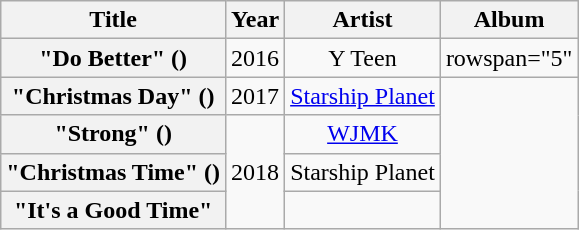<table class="wikitable plainrowheaders" style="text-align:center;">
<tr>
<th>Title</th>
<th>Year</th>
<th>Artist</th>
<th>Album</th>
</tr>
<tr>
<th scope="row">"Do Better" ()</th>
<td>2016</td>
<td>Y Teen </td>
<td>rowspan="5" </td>
</tr>
<tr>
<th scope="row">"Christmas Day" ()</th>
<td>2017</td>
<td><a href='#'>Starship Planet</a></td>
</tr>
<tr>
<th scope="row">"Strong" ()</th>
<td rowspan="3">2018</td>
<td><a href='#'>WJMK</a> </td>
</tr>
<tr>
<th scope="row">"Christmas Time" ()</th>
<td>Starship Planet</td>
</tr>
<tr>
<th scope="row">"It's a Good Time" </th>
<td></td>
</tr>
</table>
